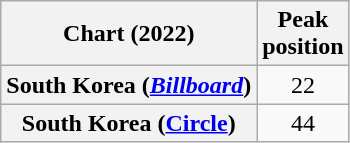<table class="wikitable sortable plainrowheaders" style="text-align:center">
<tr>
<th scope="col">Chart (2022)</th>
<th scope="col">Peak<br>position</th>
</tr>
<tr>
<th scope="row">South Korea (<em><a href='#'>Billboard</a></em>)</th>
<td>22</td>
</tr>
<tr>
<th scope="row">South Korea (<a href='#'>Circle</a>)</th>
<td>44</td>
</tr>
</table>
